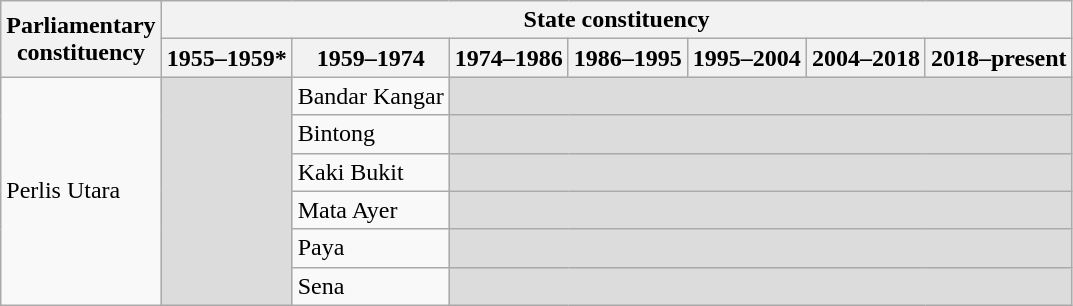<table class="wikitable">
<tr>
<th rowspan="2">Parliamentary<br>constituency</th>
<th colspan="7">State constituency</th>
</tr>
<tr>
<th>1955–1959*</th>
<th>1959–1974</th>
<th>1974–1986</th>
<th>1986–1995</th>
<th>1995–2004</th>
<th>2004–2018</th>
<th>2018–present</th>
</tr>
<tr>
<td rowspan="6">Perlis Utara</td>
<td rowspan="6" bgcolor="dcdcdc"></td>
<td>Bandar Kangar</td>
<td colspan="5" bgcolor="dcdcdc"></td>
</tr>
<tr>
<td>Bintong</td>
<td colspan="5" bgcolor="dcdcdc"></td>
</tr>
<tr>
<td>Kaki Bukit</td>
<td colspan="5" bgcolor="dcdcdc"></td>
</tr>
<tr>
<td>Mata Ayer</td>
<td colspan="5" bgcolor="dcdcdc"></td>
</tr>
<tr>
<td>Paya</td>
<td colspan="5" bgcolor="dcdcdc"></td>
</tr>
<tr>
<td>Sena</td>
<td colspan="5" bgcolor="dcdcdc"></td>
</tr>
</table>
